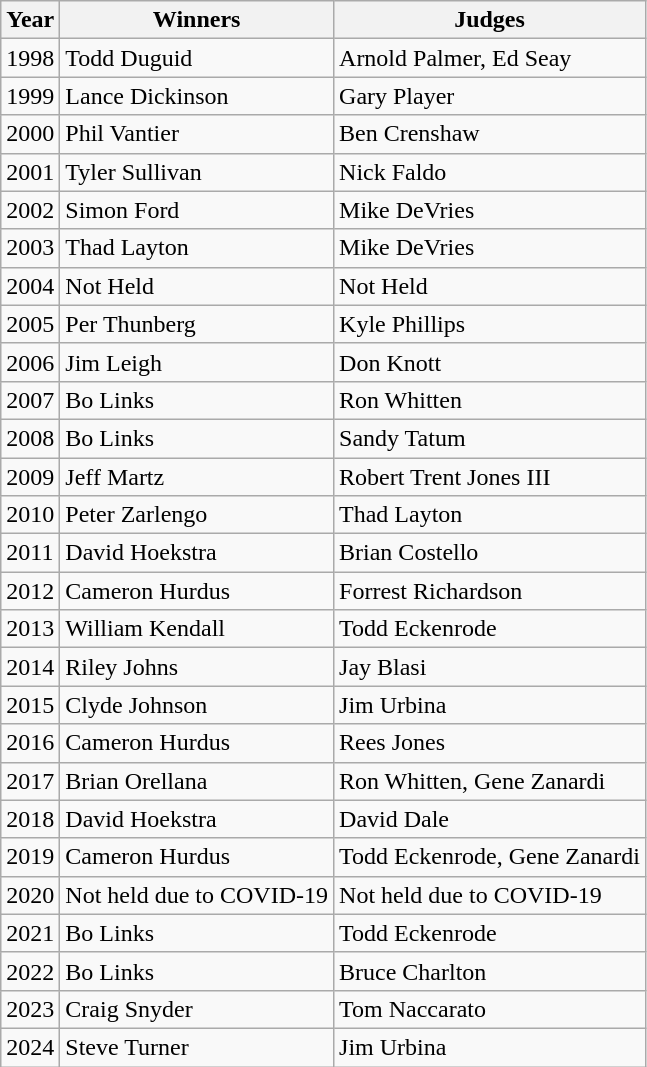<table class="wikitable">
<tr>
<th><strong>Year</strong></th>
<th><strong>Winners</strong></th>
<th><strong>Judges</strong></th>
</tr>
<tr>
<td>1998</td>
<td>Todd Duguid</td>
<td>Arnold Palmer, Ed Seay</td>
</tr>
<tr>
<td>1999</td>
<td>Lance Dickinson</td>
<td>Gary Player</td>
</tr>
<tr>
<td>2000</td>
<td>Phil Vantier</td>
<td>Ben Crenshaw</td>
</tr>
<tr>
<td>2001</td>
<td>Tyler Sullivan</td>
<td>Nick Faldo</td>
</tr>
<tr>
<td>2002</td>
<td>Simon Ford</td>
<td>Mike DeVries</td>
</tr>
<tr>
<td>2003</td>
<td>Thad Layton</td>
<td>Mike DeVries</td>
</tr>
<tr>
<td>2004</td>
<td>Not Held</td>
<td>Not Held</td>
</tr>
<tr>
<td>2005</td>
<td>Per Thunberg</td>
<td>Kyle Phillips</td>
</tr>
<tr>
<td>2006</td>
<td>Jim Leigh</td>
<td>Don Knott</td>
</tr>
<tr>
<td>2007</td>
<td>Bo Links</td>
<td>Ron Whitten</td>
</tr>
<tr>
<td>2008</td>
<td>Bo Links</td>
<td>Sandy Tatum</td>
</tr>
<tr>
<td>2009</td>
<td>Jeff Martz</td>
<td>Robert Trent Jones III</td>
</tr>
<tr>
<td>2010</td>
<td>Peter Zarlengo</td>
<td>Thad Layton</td>
</tr>
<tr>
<td>2011</td>
<td>David Hoekstra</td>
<td>Brian Costello</td>
</tr>
<tr>
<td>2012</td>
<td>Cameron Hurdus</td>
<td>Forrest Richardson</td>
</tr>
<tr>
<td>2013</td>
<td>William Kendall</td>
<td>Todd Eckenrode</td>
</tr>
<tr>
<td>2014</td>
<td>Riley Johns</td>
<td>Jay Blasi</td>
</tr>
<tr>
<td>2015</td>
<td>Clyde Johnson</td>
<td>Jim Urbina</td>
</tr>
<tr>
<td>2016</td>
<td>Cameron Hurdus</td>
<td>Rees Jones</td>
</tr>
<tr>
<td>2017</td>
<td>Brian Orellana</td>
<td>Ron Whitten, Gene Zanardi</td>
</tr>
<tr>
<td>2018</td>
<td>David Hoekstra</td>
<td>David Dale</td>
</tr>
<tr>
<td>2019</td>
<td>Cameron Hurdus</td>
<td>Todd Eckenrode, Gene Zanardi</td>
</tr>
<tr>
<td>2020</td>
<td>Not held due to COVID-19</td>
<td>Not held due to COVID-19</td>
</tr>
<tr>
<td>2021</td>
<td>Bo Links</td>
<td>Todd Eckenrode</td>
</tr>
<tr>
<td>2022</td>
<td>Bo Links</td>
<td>Bruce Charlton</td>
</tr>
<tr>
<td>2023</td>
<td>Craig Snyder</td>
<td>Tom Naccarato</td>
</tr>
<tr>
<td>2024</td>
<td>Steve Turner</td>
<td>Jim Urbina</td>
</tr>
</table>
